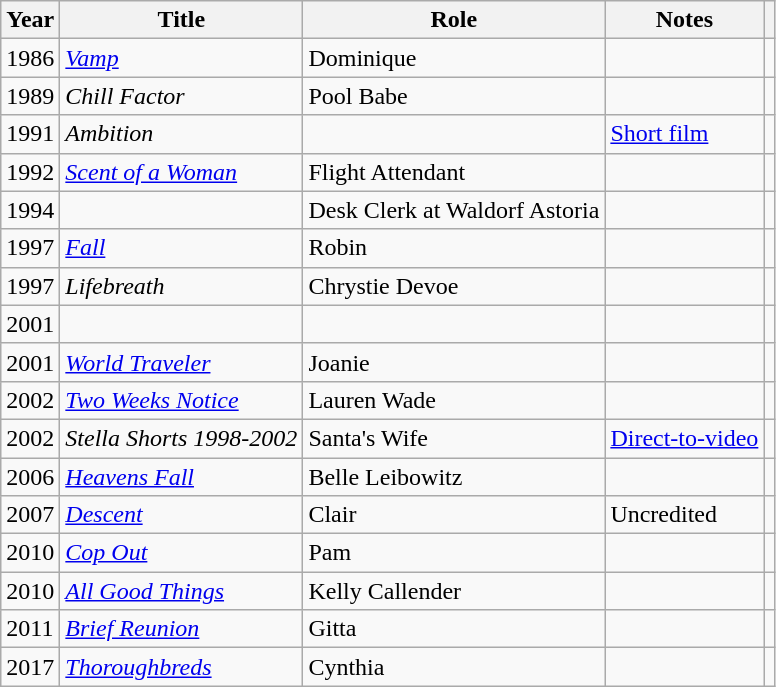<table class="wikitable sortable">
<tr>
<th>Year</th>
<th>Title</th>
<th>Role</th>
<th class="unsortable">Notes</th>
<th class="unsortable"></th>
</tr>
<tr>
<td>1986</td>
<td><em><a href='#'>Vamp</a></em></td>
<td>Dominique</td>
<td></td>
<td></td>
</tr>
<tr>
<td>1989</td>
<td><em>Chill Factor</em></td>
<td>Pool Babe</td>
<td></td>
<td></td>
</tr>
<tr>
<td>1991</td>
<td><em>Ambition</em></td>
<td></td>
<td><a href='#'>Short film</a></td>
<td></td>
</tr>
<tr>
<td>1992</td>
<td><em><a href='#'>Scent of a Woman</a></em></td>
<td>Flight Attendant</td>
<td></td>
<td></td>
</tr>
<tr>
<td>1994</td>
<td><em></em></td>
<td>Desk Clerk at Waldorf Astoria</td>
<td></td>
<td></td>
</tr>
<tr>
<td>1997</td>
<td><em><a href='#'>Fall</a></em></td>
<td>Robin</td>
<td></td>
<td></td>
</tr>
<tr>
<td>1997</td>
<td><em>Lifebreath</em></td>
<td>Chrystie Devoe</td>
<td></td>
<td></td>
</tr>
<tr>
<td>2001</td>
<td><em></em></td>
<td></td>
<td></td>
<td></td>
</tr>
<tr>
<td>2001</td>
<td><em><a href='#'>World Traveler</a></em></td>
<td>Joanie</td>
<td></td>
<td></td>
</tr>
<tr>
<td>2002</td>
<td><em><a href='#'>Two Weeks Notice</a></em></td>
<td>Lauren Wade</td>
<td></td>
<td></td>
</tr>
<tr>
<td>2002</td>
<td><em>Stella Shorts 1998-2002</em></td>
<td>Santa's Wife</td>
<td><a href='#'>Direct-to-video</a></td>
<td></td>
</tr>
<tr>
<td>2006</td>
<td><em><a href='#'>Heavens Fall</a></em></td>
<td>Belle Leibowitz</td>
<td></td>
<td></td>
</tr>
<tr>
<td>2007</td>
<td><em><a href='#'>Descent</a></em></td>
<td>Clair</td>
<td>Uncredited</td>
<td></td>
</tr>
<tr>
<td>2010</td>
<td><em><a href='#'>Cop Out</a></em></td>
<td>Pam</td>
<td></td>
<td></td>
</tr>
<tr>
<td>2010</td>
<td><em><a href='#'>All Good Things</a></em></td>
<td>Kelly Callender</td>
<td></td>
<td></td>
</tr>
<tr>
<td>2011</td>
<td><em><a href='#'>Brief Reunion</a></em></td>
<td>Gitta</td>
<td></td>
<td></td>
</tr>
<tr>
<td>2017</td>
<td><em><a href='#'>Thoroughbreds</a></em></td>
<td>Cynthia</td>
<td></td>
<td></td>
</tr>
</table>
